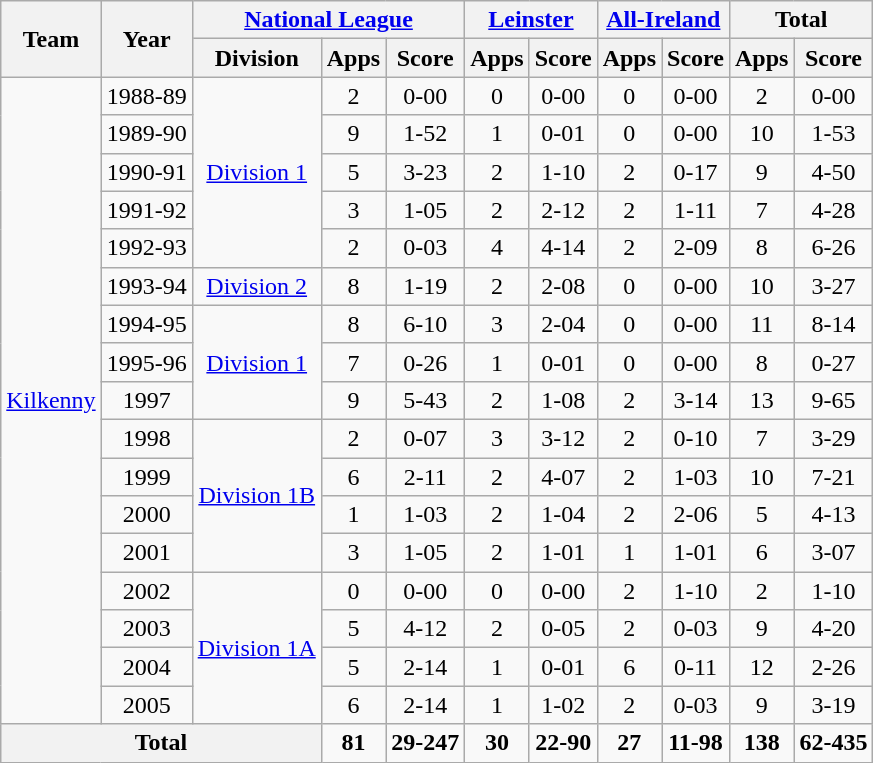<table class="wikitable" style="text-align:center">
<tr>
<th rowspan="2">Team</th>
<th rowspan="2">Year</th>
<th colspan="3"><a href='#'>National League</a></th>
<th colspan="2"><a href='#'>Leinster</a></th>
<th colspan="2"><a href='#'>All-Ireland</a></th>
<th colspan="2">Total</th>
</tr>
<tr>
<th>Division</th>
<th>Apps</th>
<th>Score</th>
<th>Apps</th>
<th>Score</th>
<th>Apps</th>
<th>Score</th>
<th>Apps</th>
<th>Score</th>
</tr>
<tr>
<td rowspan="17"><a href='#'>Kilkenny</a></td>
<td>1988-89</td>
<td rowspan="5"><a href='#'>Division 1</a></td>
<td>2</td>
<td>0-00</td>
<td>0</td>
<td>0-00</td>
<td>0</td>
<td>0-00</td>
<td>2</td>
<td>0-00</td>
</tr>
<tr>
<td>1989-90</td>
<td>9</td>
<td>1-52</td>
<td>1</td>
<td>0-01</td>
<td>0</td>
<td>0-00</td>
<td>10</td>
<td>1-53</td>
</tr>
<tr>
<td>1990-91</td>
<td>5</td>
<td>3-23</td>
<td>2</td>
<td>1-10</td>
<td>2</td>
<td>0-17</td>
<td>9</td>
<td>4-50</td>
</tr>
<tr>
<td>1991-92</td>
<td>3</td>
<td>1-05</td>
<td>2</td>
<td>2-12</td>
<td>2</td>
<td>1-11</td>
<td>7</td>
<td>4-28</td>
</tr>
<tr>
<td>1992-93</td>
<td>2</td>
<td>0-03</td>
<td>4</td>
<td>4-14</td>
<td>2</td>
<td>2-09</td>
<td>8</td>
<td>6-26</td>
</tr>
<tr>
<td>1993-94</td>
<td rowspan="1"><a href='#'>Division 2</a></td>
<td>8</td>
<td>1-19</td>
<td>2</td>
<td>2-08</td>
<td>0</td>
<td>0-00</td>
<td>10</td>
<td>3-27</td>
</tr>
<tr>
<td>1994-95</td>
<td rowspan="3"><a href='#'>Division 1</a></td>
<td>8</td>
<td>6-10</td>
<td>3</td>
<td>2-04</td>
<td>0</td>
<td>0-00</td>
<td>11</td>
<td>8-14</td>
</tr>
<tr>
<td>1995-96</td>
<td>7</td>
<td>0-26</td>
<td>1</td>
<td>0-01</td>
<td>0</td>
<td>0-00</td>
<td>8</td>
<td>0-27</td>
</tr>
<tr>
<td>1997</td>
<td>9</td>
<td>5-43</td>
<td>2</td>
<td>1-08</td>
<td>2</td>
<td>3-14</td>
<td>13</td>
<td>9-65</td>
</tr>
<tr>
<td>1998</td>
<td rowspan="4"><a href='#'>Division 1B</a></td>
<td>2</td>
<td>0-07</td>
<td>3</td>
<td>3-12</td>
<td>2</td>
<td>0-10</td>
<td>7</td>
<td>3-29</td>
</tr>
<tr>
<td>1999</td>
<td>6</td>
<td>2-11</td>
<td>2</td>
<td>4-07</td>
<td>2</td>
<td>1-03</td>
<td>10</td>
<td>7-21</td>
</tr>
<tr>
<td>2000</td>
<td>1</td>
<td>1-03</td>
<td>2</td>
<td>1-04</td>
<td>2</td>
<td>2-06</td>
<td>5</td>
<td>4-13</td>
</tr>
<tr>
<td>2001</td>
<td>3</td>
<td>1-05</td>
<td>2</td>
<td>1-01</td>
<td>1</td>
<td>1-01</td>
<td>6</td>
<td>3-07</td>
</tr>
<tr>
<td>2002</td>
<td rowspan="4"><a href='#'>Division 1A</a></td>
<td>0</td>
<td>0-00</td>
<td>0</td>
<td>0-00</td>
<td>2</td>
<td>1-10</td>
<td>2</td>
<td>1-10</td>
</tr>
<tr>
<td>2003</td>
<td>5</td>
<td>4-12</td>
<td>2</td>
<td>0-05</td>
<td>2</td>
<td>0-03</td>
<td>9</td>
<td>4-20</td>
</tr>
<tr>
<td>2004</td>
<td>5</td>
<td>2-14</td>
<td>1</td>
<td>0-01</td>
<td>6</td>
<td>0-11</td>
<td>12</td>
<td>2-26</td>
</tr>
<tr>
<td>2005</td>
<td>6</td>
<td>2-14</td>
<td>1</td>
<td>1-02</td>
<td>2</td>
<td>0-03</td>
<td>9</td>
<td>3-19</td>
</tr>
<tr>
<th colspan="3">Total</th>
<td><strong>81</strong></td>
<td><strong>29-247</strong></td>
<td><strong>30</strong></td>
<td><strong>22-90</strong></td>
<td><strong>27</strong></td>
<td><strong>11-98</strong></td>
<td><strong>138</strong></td>
<td><strong>62-435</strong></td>
</tr>
</table>
